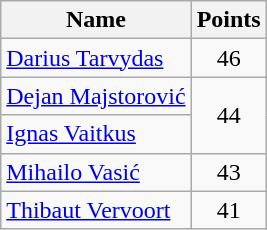<table class=wikitable>
<tr>
<th>Name</th>
<th>Points</th>
</tr>
<tr>
<td> <a href='#'>Darius Tarvydas</a></td>
<td align=center>46</td>
</tr>
<tr>
<td> <a href='#'>Dejan Majstorović</a></td>
<td align=center rowspan=2>44</td>
</tr>
<tr>
<td> <a href='#'>Ignas Vaitkus</a></td>
</tr>
<tr>
<td> <a href='#'>Mihailo Vasić</a></td>
<td align=center>43</td>
</tr>
<tr>
<td> <a href='#'>Thibaut Vervoort</a></td>
<td align=center>41</td>
</tr>
</table>
